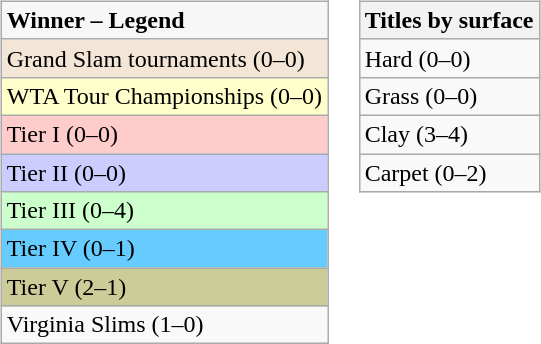<table>
<tr valign=top>
<td><br><table class="wikitable sortable mw-collapsible mw-collapsed">
<tr style="background:#f7f7f7;">
<td><strong>Winner – Legend</strong></td>
</tr>
<tr>
<td bgcolor=#f3e6d7>Grand Slam tournaments (0–0)</td>
</tr>
<tr>
<td bgcolor=#ffffcc>WTA Tour Championships (0–0)</td>
</tr>
<tr>
<td bgcolor=#FFCCCC>Tier I (0–0)</td>
</tr>
<tr>
<td bgcolor=#CCCCFF>Tier II (0–0)</td>
</tr>
<tr>
<td bgcolor=#CCFFCC>Tier III (0–4)</td>
</tr>
<tr>
<td bgcolor=#66CCFF>Tier IV (0–1)</td>
</tr>
<tr>
<td bgcolor=#CCCC99>Tier V (2–1)</td>
</tr>
<tr>
<td>Virginia Slims (1–0)</td>
</tr>
</table>
</td>
<td><br><table class="wikitable sortable mw-collapsible mw-collapsed">
<tr>
<th>Titles by surface</th>
</tr>
<tr>
<td>Hard (0–0)</td>
</tr>
<tr>
<td>Grass (0–0)</td>
</tr>
<tr>
<td>Clay (3–4)</td>
</tr>
<tr>
<td>Carpet (0–2)</td>
</tr>
</table>
</td>
</tr>
</table>
